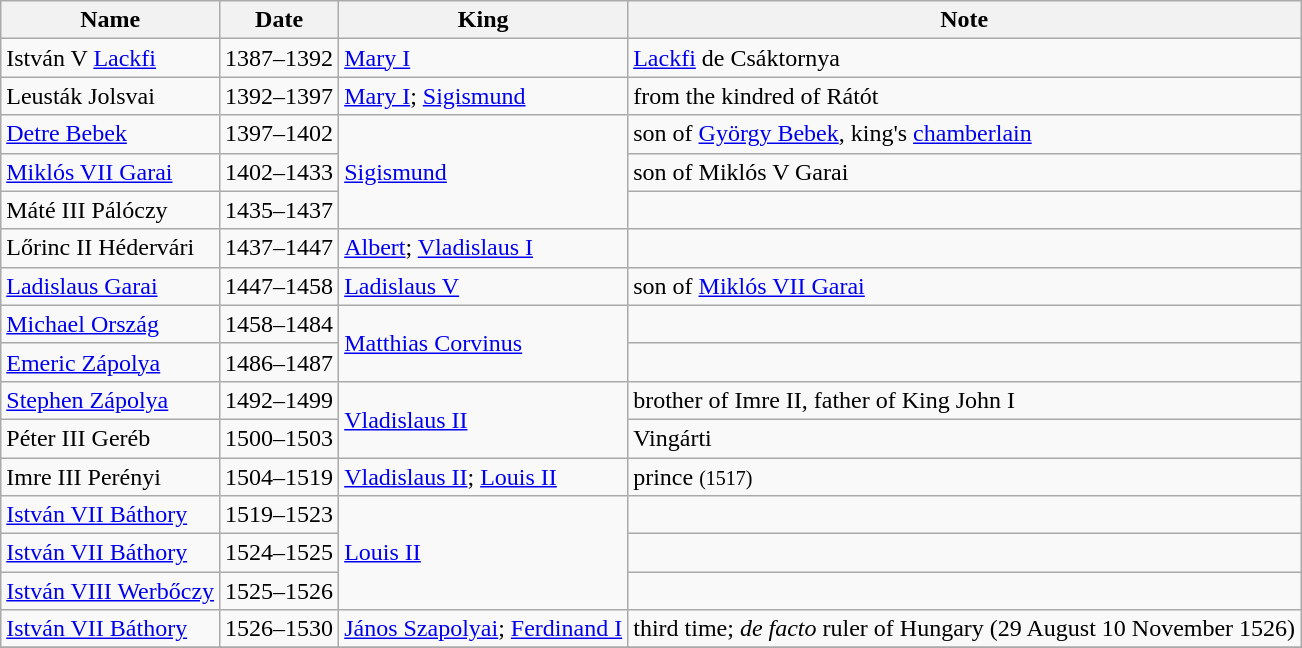<table class="wikitable">
<tr>
<th>Name</th>
<th>Date</th>
<th>King</th>
<th>Note</th>
</tr>
<tr>
<td>István V <a href='#'>Lackfi</a></td>
<td>1387–1392</td>
<td><a href='#'>Mary I</a></td>
<td><a href='#'>Lackfi</a> de Csáktornya</td>
</tr>
<tr>
<td>Leusták Jolsvai</td>
<td>1392–1397</td>
<td><a href='#'>Mary I</a>; <a href='#'>Sigismund</a></td>
<td>from the kindred of Rátót</td>
</tr>
<tr>
<td><a href='#'>Detre Bebek</a></td>
<td>1397–1402</td>
<td rowspan="3"><a href='#'>Sigismund</a></td>
<td>son of <a href='#'>György Bebek</a>, king's <a href='#'>chamberlain</a></td>
</tr>
<tr>
<td><a href='#'>Miklós VII Garai</a></td>
<td>1402–1433</td>
<td>son of Miklós V Garai</td>
</tr>
<tr>
<td>Máté III Pálóczy</td>
<td>1435–1437</td>
<td></td>
</tr>
<tr>
<td>Lőrinc II Hédervári</td>
<td>1437–1447</td>
<td><a href='#'>Albert</a>; <a href='#'>Vladislaus I</a></td>
<td></td>
</tr>
<tr>
<td><a href='#'>Ladislaus Garai</a></td>
<td>1447–1458</td>
<td><a href='#'>Ladislaus V</a></td>
<td>son of <a href='#'>Miklós VII Garai</a></td>
</tr>
<tr>
<td><a href='#'>Michael Ország</a></td>
<td>1458–1484</td>
<td rowspan="2"><a href='#'>Matthias Corvinus</a></td>
<td></td>
</tr>
<tr>
<td><a href='#'>Emeric Zápolya</a></td>
<td>1486–1487</td>
<td></td>
</tr>
<tr>
<td><a href='#'>Stephen Zápolya</a></td>
<td>1492–1499</td>
<td rowspan="2"><a href='#'>Vladislaus II</a></td>
<td>brother of Imre II, father of King John I</td>
</tr>
<tr>
<td>Péter III Geréb</td>
<td>1500–1503</td>
<td>Vingárti</td>
</tr>
<tr>
<td>Imre III Perényi</td>
<td>1504–1519</td>
<td><a href='#'>Vladislaus II</a>; <a href='#'>Louis II</a></td>
<td>prince <small>(1517)</small></td>
</tr>
<tr>
<td><a href='#'>István VII Báthory</a></td>
<td>1519–1523</td>
<td rowspan="3"><a href='#'>Louis II</a></td>
<td></td>
</tr>
<tr>
<td><a href='#'>István VII Báthory</a></td>
<td>1524–1525</td>
<td></td>
</tr>
<tr>
<td><a href='#'>István VIII Werbőczy</a></td>
<td>1525–1526</td>
<td></td>
</tr>
<tr>
<td><a href='#'>István VII Báthory</a></td>
<td>1526–1530</td>
<td><a href='#'>János Szapolyai</a>; <a href='#'>Ferdinand I</a></td>
<td>third time; <em>de facto</em> ruler of Hungary (29 August 10 November 1526)</td>
</tr>
<tr>
</tr>
</table>
